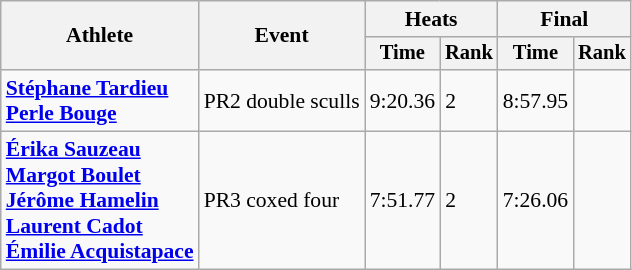<table class="wikitable" style="font-size:90%">
<tr>
<th rowspan="2">Athlete</th>
<th rowspan="2">Event</th>
<th colspan="2">Heats</th>
<th colspan="2">Final</th>
</tr>
<tr style="font-size:95%">
<th>Time</th>
<th>Rank</th>
<th>Time</th>
<th>Rank</th>
</tr>
<tr>
<td align=left><strong><a href='#'>Stéphane Tardieu</a><br><a href='#'>Perle Bouge</a></strong></td>
<td align=left>PR2 double sculls</td>
<td>9:20.36</td>
<td>2</td>
<td>8:57.95</td>
<td></td>
</tr>
<tr>
<td align=left><strong><a href='#'>Érika Sauzeau</a><br><a href='#'>Margot Boulet</a><br><a href='#'>Jérôme Hamelin</a><br><a href='#'>Laurent Cadot</a><br><a href='#'>Émilie Acquistapace</a></strong></td>
<td align=left>PR3 coxed four</td>
<td>7:51.77</td>
<td>2</td>
<td>7:26.06</td>
<td></td>
</tr>
</table>
